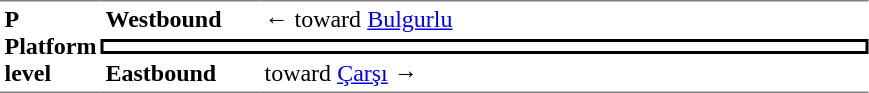<table table border=0 cellspacing=0 cellpadding=3>
<tr>
<td style="border-top:solid 1px gray;border-bottom:solid 1px gray;" width=50 rowspan=3 valign=top><strong>P<br>Platform level</strong></td>
<td style="border-top:solid 1px gray;" width=100><strong>Westbound</strong></td>
<td style="border-top:solid 1px gray;" width=400>←  toward <a href='#'>Bulgurlu</a></td>
</tr>
<tr>
<td style="border-top:solid 2px black;border-right:solid 2px black;border-left:solid 2px black;border-bottom:solid 2px black;text-align:center;" colspan=2></td>
</tr>
<tr>
<td style="border-bottom:solid 1px gray;"><strong>Eastbound</strong></td>
<td style="border-bottom:solid 1px gray;"> toward <a href='#'>Çarşı</a> →</td>
</tr>
</table>
